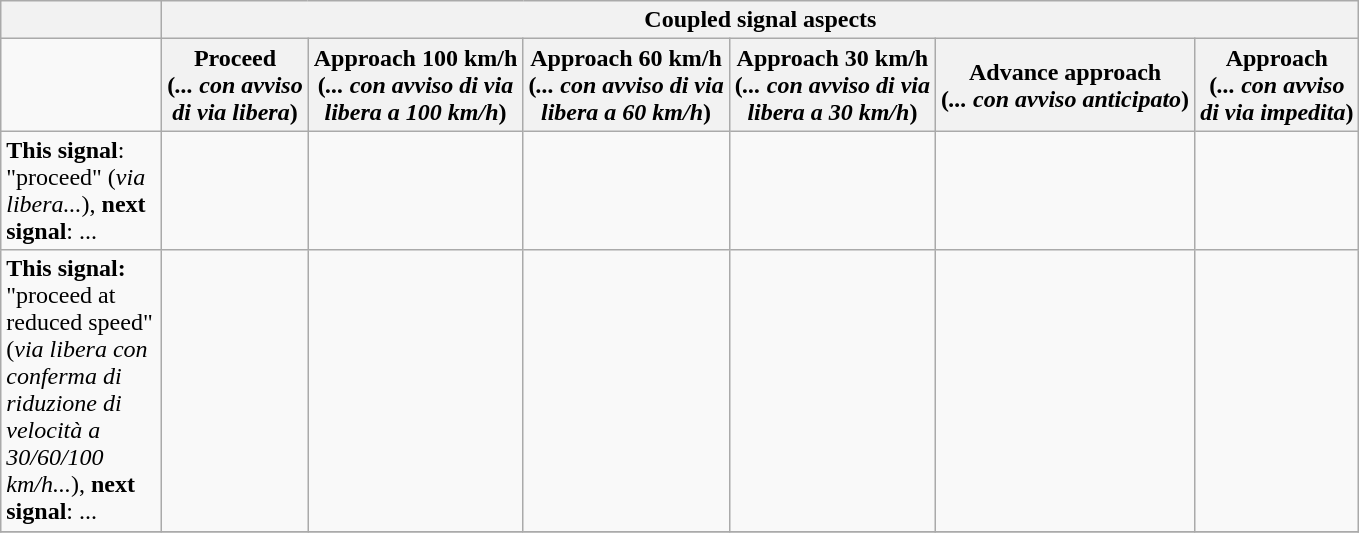<table class="wikitable" border="1">
<tr>
<th width="100px"></th>
<th colspan="6">Coupled signal aspects</th>
</tr>
<tr>
<td></td>
<th>Proceed<br>(<em>... con avviso</em><br><em>di via libera</em>)</th>
<th>Approach 100 km/h<br>(<em>... con avviso di via</em><br><em>libera a 100 km/h</em>)</th>
<th>Approach 60 km/h<br>(<em>... con avviso di via</em><br><em>libera a 60 km/h</em>)</th>
<th>Approach 30 km/h<br>(<em>... con avviso di via</em><br><em>libera a 30 km/h</em>)</th>
<th>Advance approach<br>(<em>... con avviso anticipato</em>)</th>
<th>Approach<br>(<em>... con</em> <em>avviso</em><br><em>di via impedita</em>)</th>
</tr>
<tr>
<td><strong>This signal</strong>:<br>"proceed" (<em>via libera...</em>), <strong>next signal</strong>: ...</td>
<td></td>
<td></td>
<td></td>
<td></td>
<td></td>
<td></td>
</tr>
<tr>
<td><strong>This signal:</strong><br>"proceed at reduced speed" (<em>via libera con conferma di riduzione di velocità a 30/60/100 km/h...</em>), <strong>next signal</strong>: ...</td>
<td></td>
<td></td>
<td></td>
<td></td>
<td></td>
<td></td>
</tr>
<tr>
</tr>
</table>
